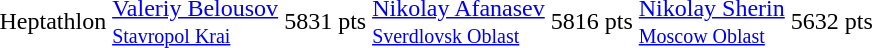<table>
<tr>
<td>Heptathlon</td>
<td><a href='#'>Valeriy Belousov</a><br><small><a href='#'>Stavropol Krai</a></small></td>
<td>5831 pts</td>
<td><a href='#'>Nikolay Afanasev</a><br><small><a href='#'>Sverdlovsk Oblast</a></small></td>
<td>5816 pts</td>
<td><a href='#'>Nikolay Sherin</a><br><small><a href='#'>Moscow Oblast</a></small></td>
<td>5632 pts</td>
</tr>
</table>
